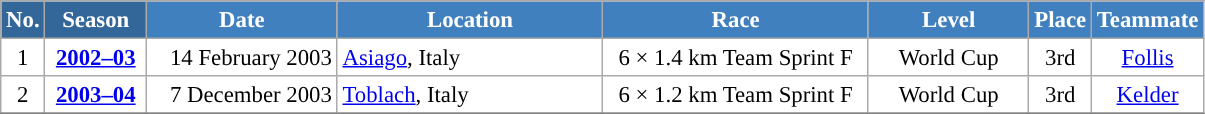<table class="wikitable sortable" style="font-size:95%; text-align:center; border:grey solid 1px; border-collapse:collapse; background:#ffffff;">
<tr style="background:#efefef;">
<th style="background-color:#369; color:white;">No.</th>
<th style="background-color:#369; color:white;">Season</th>
<th style="background-color:#4180be; color:white; width:120px;">Date</th>
<th style="background-color:#4180be; color:white; width:170px;">Location</th>
<th style="background-color:#4180be; color:white; width:170px;">Race</th>
<th style="background-color:#4180be; color:white; width:100px;">Level</th>
<th style="background-color:#4180be; color:white;">Place</th>
<th style="background-color:#4180be; color:white;">Teammate</th>
</tr>
<tr>
<td align=center>1</td>
<td rowspan=1 align=center><strong> <a href='#'>2002–03</a> </strong></td>
<td align=right>14 February 2003</td>
<td align=left> <a href='#'>Asiago</a>, Italy</td>
<td>6 × 1.4 km Team Sprint F</td>
<td>World Cup</td>
<td>3rd</td>
<td><a href='#'>Follis</a></td>
</tr>
<tr>
<td align=center>2</td>
<td rowspan=1 align=center><strong> <a href='#'>2003–04</a> </strong></td>
<td align=right>7 December 2003</td>
<td align=left> <a href='#'>Toblach</a>, Italy</td>
<td>6 × 1.2 km Team Sprint F</td>
<td>World Cup</td>
<td>3rd</td>
<td><a href='#'>Kelder</a></td>
</tr>
<tr>
</tr>
</table>
